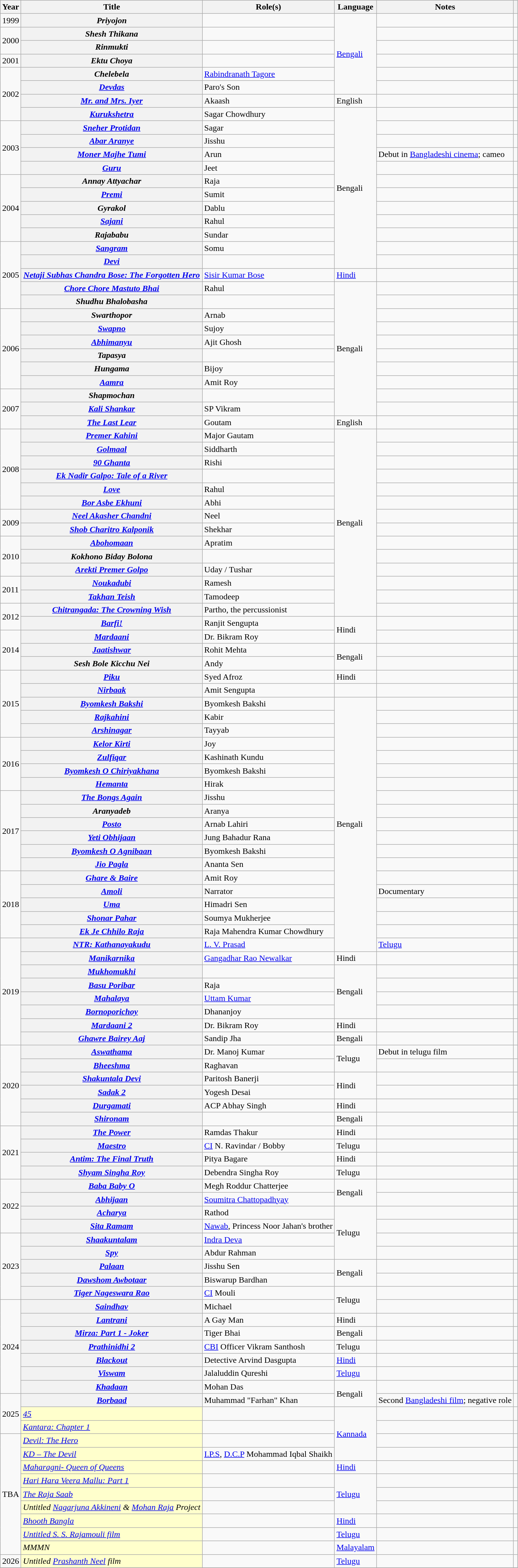<table class="wikitable plainrowheaders sortable">
<tr>
<th scope-"col">Year</th>
<th scope-"col">Title</th>
<th scope-"col">Role(s)</th>
<th scope-"col">Language</th>
<th scope-"col" class="unsortable">Notes</th>
<th scope-"col" class="unsortable"></th>
</tr>
<tr>
<td rowspan="1">1999</td>
<th scope="row"><em>Priyojon</em></th>
<td></td>
<td rowspan="6"><a href='#'>Bengali</a></td>
<td></td>
<td></td>
</tr>
<tr>
<td rowspan="2">2000</td>
<th scope="row"><em>Shesh Thikana</em></th>
<td></td>
<td></td>
<td></td>
</tr>
<tr>
<th scope="row"><em>Rinmukti</em></th>
<td></td>
<td></td>
<td></td>
</tr>
<tr>
<td>2001</td>
<th scope="row"><em>Ektu Choya</em></th>
<td></td>
<td></td>
<td></td>
</tr>
<tr>
<td rowspan="4">2002</td>
<th scope="row"><em>Chelebela</em></th>
<td><a href='#'>Rabindranath Tagore</a></td>
<td></td>
<td></td>
</tr>
<tr>
<th scope="row"><em><a href='#'>Devdas</a></em></th>
<td>Paro's Son</td>
<td></td>
<td></td>
</tr>
<tr>
<th scope="row"><em><a href='#'>Mr. and Mrs. Iyer</a></em></th>
<td>Akaash</td>
<td>English</td>
<td></td>
<td></td>
</tr>
<tr>
<th scope="row"><em><a href='#'>Kurukshetra</a></em></th>
<td>Sagar Chowdhury</td>
<td rowspan="12">Bengali</td>
<td></td>
<td></td>
</tr>
<tr>
<td rowspan="4">2003</td>
<th scope="row"><em><a href='#'>Sneher Protidan</a></em></th>
<td>Sagar</td>
<td></td>
<td></td>
</tr>
<tr>
<th scope="row"><em><a href='#'>Abar Aranye</a></em></th>
<td>Jisshu</td>
<td></td>
<td></td>
</tr>
<tr>
<th scope="row"><em><a href='#'>Moner Majhe Tumi</a></em></th>
<td>Arun</td>
<td>Debut in <a href='#'>Bangladeshi cinema</a>; cameo</td>
<td></td>
</tr>
<tr>
<th scope="row"><em><a href='#'>Guru</a></em></th>
<td>Jeet</td>
<td></td>
<td></td>
</tr>
<tr>
<td rowspan="5">2004</td>
<th scope="row"><em>Annay Attyachar</em></th>
<td>Raja</td>
<td></td>
<td></td>
</tr>
<tr>
<th scope="row"><em><a href='#'>Premi</a></em></th>
<td>Sumit</td>
<td></td>
<td></td>
</tr>
<tr>
<th scope="row"><em>Gyrakol</em></th>
<td>Dablu</td>
<td></td>
<td></td>
</tr>
<tr>
<th scope="row"><em><a href='#'>Sajani</a></em></th>
<td>Rahul</td>
<td></td>
<td></td>
</tr>
<tr>
<th scope="row"><em>Rajababu</em></th>
<td>Sundar</td>
<td></td>
<td></td>
</tr>
<tr>
<td rowspan="5">2005</td>
<th scope="row"><a href='#'><em>Sangram</em></a></th>
<td>Somu</td>
<td></td>
<td></td>
</tr>
<tr>
<th scope="row"><a href='#'><em>Devi</em></a></th>
<td></td>
<td></td>
<td></td>
</tr>
<tr>
<th scope="row"><em><a href='#'>Netaji Subhas Chandra Bose: The Forgotten Hero</a></em></th>
<td><a href='#'>Sisir Kumar Bose</a></td>
<td><a href='#'>Hindi</a></td>
<td></td>
<td></td>
</tr>
<tr>
<th scope="row"><em><a href='#'>Chore Chore Mastuto Bhai</a></em></th>
<td>Rahul</td>
<td rowspan="10">Bengali</td>
<td></td>
<td></td>
</tr>
<tr>
<th scope="row"><em>Shudhu Bhalobasha</em></th>
<td></td>
<td></td>
<td></td>
</tr>
<tr>
<td rowspan="6">2006</td>
<th scope="row"><em>Swarthopor</em></th>
<td>Arnab</td>
<td></td>
<td></td>
</tr>
<tr>
<th scope="row"><em><a href='#'>Swapno</a></em></th>
<td>Sujoy</td>
<td></td>
<td></td>
</tr>
<tr>
<th scope="row"><em><a href='#'>Abhimanyu</a></em></th>
<td>Ajit Ghosh</td>
<td></td>
<td></td>
</tr>
<tr>
<th scope="row"><em>Tapasya</em></th>
<td></td>
<td></td>
<td></td>
</tr>
<tr>
<th scope="row"><em>Hungama</em></th>
<td>Bijoy</td>
<td></td>
<td></td>
</tr>
<tr>
<th scope="row"><em><a href='#'>Aamra</a></em></th>
<td>Amit Roy</td>
<td></td>
<td></td>
</tr>
<tr>
<td rowspan="3">2007</td>
<th scope="row"><em>Shapmochan</em></th>
<td></td>
<td></td>
<td></td>
</tr>
<tr>
<th scope="row"><em><a href='#'>Kali Shankar</a></em></th>
<td>SP Vikram</td>
<td></td>
<td></td>
</tr>
<tr>
<th scope="row"><em><a href='#'>The Last Lear</a></em></th>
<td>Goutam</td>
<td>English</td>
<td></td>
<td></td>
</tr>
<tr>
<td rowspan="6">2008</td>
<th scope="row"><em><a href='#'>Premer Kahini</a></em></th>
<td>Major Gautam</td>
<td rowspan="14">Bengali</td>
<td></td>
<td></td>
</tr>
<tr>
<th scope="row"><em><a href='#'>Golmaal</a></em></th>
<td>Siddharth</td>
<td></td>
<td></td>
</tr>
<tr>
<th scope="row"><em><a href='#'>90 Ghanta</a></em></th>
<td>Rishi</td>
<td></td>
<td></td>
</tr>
<tr>
<th scope="row"><em><a href='#'>Ek Nadir Galpo: Tale of a River</a></em></th>
<td></td>
<td></td>
<td></td>
</tr>
<tr>
<th scope="row"><em><a href='#'>Love</a></em></th>
<td>Rahul</td>
<td></td>
<td></td>
</tr>
<tr>
<th scope="row"><em><a href='#'>Bor Asbe Ekhuni</a></em></th>
<td>Abhi</td>
<td></td>
<td></td>
</tr>
<tr>
<td rowspan="2">2009</td>
<th scope="row"><em><a href='#'>Neel Akasher Chandni</a></em></th>
<td>Neel</td>
<td></td>
<td></td>
</tr>
<tr>
<th scope="row"><em><a href='#'>Shob Charitro Kalponik</a></em></th>
<td>Shekhar</td>
<td></td>
<td></td>
</tr>
<tr>
<td rowspan="3">2010</td>
<th scope="row"><em><a href='#'>Abohomaan</a></em></th>
<td>Apratim</td>
<td></td>
<td></td>
</tr>
<tr>
<th scope="row"><em>Kokhono Biday Bolona</em></th>
<td></td>
<td></td>
<td></td>
</tr>
<tr>
<th scope="row"><em><a href='#'>Arekti Premer Golpo</a></em></th>
<td>Uday / Tushar</td>
<td></td>
<td></td>
</tr>
<tr>
<td rowspan="2">2011</td>
<th scope="row"><em><a href='#'>Noukadubi</a></em></th>
<td>Ramesh</td>
<td></td>
<td></td>
</tr>
<tr>
<th scope="row"><em><a href='#'>Takhan Teish</a></em></th>
<td>Tamodeep</td>
<td></td>
<td></td>
</tr>
<tr>
<td rowspan="2">2012</td>
<th scope="row"><em><a href='#'>Chitrangada: The Crowning Wish</a></em></th>
<td>Partho, the percussionist</td>
<td></td>
<td></td>
</tr>
<tr>
<th scope="row"><em><a href='#'>Barfi!</a></em></th>
<td>Ranjit Sengupta</td>
<td rowspan="2">Hindi</td>
<td></td>
<td></td>
</tr>
<tr>
<td rowspan="3">2014</td>
<th scope="row"><em><a href='#'>Mardaani</a></em></th>
<td>Dr. Bikram Roy</td>
<td></td>
<td></td>
</tr>
<tr>
<th scope="row"><em><a href='#'>Jaatishwar</a></em></th>
<td>Rohit Mehta</td>
<td rowspan="2">Bengali</td>
<td></td>
<td></td>
</tr>
<tr>
<th scope="row"><em>Sesh Bole Kicchu Nei</em></th>
<td>Andy</td>
<td></td>
<td></td>
</tr>
<tr>
<td rowspan="5">2015</td>
<th scope="row"><em><a href='#'>Piku</a></em></th>
<td>Syed Afroz</td>
<td>Hindi</td>
<td></td>
<td></td>
</tr>
<tr>
<th scope="row"><em><a href='#'>Nirbaak</a></em></th>
<td>Amit Sengupta</td>
<td></td>
<td></td>
<td></td>
</tr>
<tr>
<th scope="row"><em><a href='#'>Byomkesh Bakshi</a></em></th>
<td>Byomkesh Bakshi</td>
<td rowspan="19">Bengali</td>
<td></td>
<td></td>
</tr>
<tr>
<th scope="row"><em><a href='#'>Rajkahini</a></em></th>
<td>Kabir</td>
<td></td>
<td></td>
</tr>
<tr>
<th scope="row"><em><a href='#'>Arshinagar</a></em></th>
<td>Tayyab</td>
<td></td>
<td></td>
</tr>
<tr>
<td rowspan="4">2016</td>
<th scope="row"><em><a href='#'>Kelor Kirti</a></em></th>
<td>Joy</td>
<td></td>
<td></td>
</tr>
<tr>
<th scope="row"><em><a href='#'>Zulfiqar</a></em></th>
<td>Kashinath Kundu</td>
<td></td>
<td></td>
</tr>
<tr>
<th scope="row"><em><a href='#'>Byomkesh O Chiriyakhana</a></em></th>
<td>Byomkesh Bakshi</td>
<td></td>
<td></td>
</tr>
<tr>
<th scope="row"><em><a href='#'>Hemanta</a></em></th>
<td>Hirak</td>
<td></td>
<td></td>
</tr>
<tr>
<td rowspan="6">2017</td>
<th scope="row"><em><a href='#'>The Bongs Again</a></em></th>
<td>Jisshu</td>
<td></td>
<td></td>
</tr>
<tr>
<th scope="row"><em>Aranyadeb</em></th>
<td>Aranya</td>
<td></td>
<td></td>
</tr>
<tr>
<th scope="row"><em><a href='#'>Posto</a></em></th>
<td>Arnab Lahiri</td>
<td></td>
<td></td>
</tr>
<tr>
<th scope="row"><em><a href='#'>Yeti Obhijaan</a></em></th>
<td>Jung Bahadur Rana</td>
<td></td>
<td></td>
</tr>
<tr>
<th scope="row"><em><a href='#'>Byomkesh O Agnibaan</a></em></th>
<td>Byomkesh Bakshi</td>
<td></td>
<td></td>
</tr>
<tr>
<th scope="row"><em><a href='#'>Jio Pagla</a></em></th>
<td>Ananta Sen</td>
<td></td>
<td></td>
</tr>
<tr>
<td rowspan="5">2018</td>
<th scope="row"><em><a href='#'>Ghare & Baire</a></em></th>
<td>Amit Roy</td>
<td></td>
<td></td>
</tr>
<tr>
<th scope="row"><em><a href='#'>Amoli</a></em></th>
<td>Narrator</td>
<td>Documentary</td>
<td></td>
</tr>
<tr>
<th scope="row"><em><a href='#'>Uma</a></em></th>
<td>Himadri Sen</td>
<td></td>
<td></td>
</tr>
<tr>
<th scope="row"><em><a href='#'>Shonar Pahar</a></em></th>
<td>Soumya Mukherjee</td>
<td></td>
<td></td>
</tr>
<tr>
<th scope="row"><em><a href='#'>Ek Je Chhilo Raja</a></em></th>
<td>Raja Mahendra Kumar Chowdhury</td>
<td></td>
<td></td>
</tr>
<tr>
<td rowspan="8">2019</td>
<th scope="row"><em><a href='#'>NTR: Kathanayakudu</a></em></th>
<td><a href='#'>L. V. Prasad</a></td>
<td><a href='#'>Telugu</a></td>
<td></td>
</tr>
<tr>
<th scope="row"><em><a href='#'>Manikarnika</a></em></th>
<td><a href='#'>Gangadhar Rao Newalkar</a></td>
<td>Hindi</td>
<td></td>
<td></td>
</tr>
<tr>
<th scope="row"><em><a href='#'>Mukhomukhi</a></em></th>
<td></td>
<td rowspan="4">Bengali</td>
<td></td>
<td></td>
</tr>
<tr>
<th scope="row"><em><a href='#'>Basu Poribar</a></em></th>
<td>Raja</td>
<td></td>
<td></td>
</tr>
<tr>
<th scope="row"><em><a href='#'>Mahalaya</a></em></th>
<td><a href='#'>Uttam Kumar</a></td>
<td></td>
<td></td>
</tr>
<tr>
<th scope="row"><em><a href='#'>Bornoporichoy</a></em></th>
<td>Dhananjoy</td>
<td></td>
<td></td>
</tr>
<tr>
<th scope="row"><em><a href='#'>Mardaani 2</a></em></th>
<td>Dr. Bikram Roy</td>
<td>Hindi</td>
<td></td>
<td></td>
</tr>
<tr>
<th scope="row"><em><a href='#'>Ghawre Bairey Aaj</a></em></th>
<td>Sandip Jha</td>
<td>Bengali</td>
<td></td>
<td></td>
</tr>
<tr>
<td rowspan="6">2020</td>
<th scope="row"><em><a href='#'>Aswathama</a></em></th>
<td>Dr. Manoj Kumar</td>
<td rowspan="2">Telugu</td>
<td>Debut in telugu film</td>
<td></td>
</tr>
<tr>
<th scope="row"><em><a href='#'>Bheeshma</a></em></th>
<td>Raghavan</td>
<td></td>
<td></td>
</tr>
<tr>
<th scope="row"><em><a href='#'>Shakuntala Devi</a></em></th>
<td>Paritosh Banerji</td>
<td rowspan="2">Hindi</td>
<td></td>
<td></td>
</tr>
<tr>
<th scope="row"><em><a href='#'>Sadak 2</a></em></th>
<td>Yogesh Desai</td>
<td></td>
<td></td>
</tr>
<tr>
<th scope="row"><em><a href='#'>Durgamati</a></em></th>
<td>ACP Abhay Singh</td>
<td>Hindi</td>
<td></td>
<td></td>
</tr>
<tr>
<th scope="row"><em><a href='#'>Shironam</a></em></th>
<td></td>
<td>Bengali</td>
<td></td>
<td></td>
</tr>
<tr>
<td rowspan="4">2021</td>
<th scope="row"><em><a href='#'>The Power</a></em></th>
<td>Ramdas Thakur</td>
<td>Hindi</td>
<td></td>
<td></td>
</tr>
<tr>
<th scope="row"><em><a href='#'>Maestro</a></em></th>
<td><a href='#'>CI</a> N. Ravindar / Bobby</td>
<td>Telugu</td>
<td></td>
<td></td>
</tr>
<tr>
<th scope="row"><em><a href='#'>Antim: The Final Truth</a></em></th>
<td>Pitya Bagare</td>
<td>Hindi</td>
<td></td>
<td></td>
</tr>
<tr>
<th scope="row"><em><a href='#'>Shyam Singha Roy</a></em></th>
<td>Debendra Singha Roy</td>
<td>Telugu</td>
<td></td>
<td></td>
</tr>
<tr>
<td rowspan="4">2022</td>
<th scope="row"><em><a href='#'>Baba Baby O</a></em></th>
<td>Megh Roddur Chatterjee</td>
<td rowspan="2">Bengali</td>
<td></td>
<td></td>
</tr>
<tr>
<th scope="row"><em><a href='#'>Abhijaan</a></em></th>
<td><a href='#'>Soumitra Chattopadhyay</a></td>
<td></td>
<td></td>
</tr>
<tr>
<th scope="row"><em><a href='#'>Acharya</a></em></th>
<td>Rathod</td>
<td rowspan="4">Telugu</td>
<td></td>
<td></td>
</tr>
<tr>
<th scope="row"><em><a href='#'>Sita Ramam</a></em></th>
<td><a href='#'>Nawab</a>, Princess Noor Jahan's brother</td>
<td></td>
<td></td>
</tr>
<tr>
<td rowspan="5">2023</td>
<th scope="row"><em><a href='#'>Shaakuntalam</a></em></th>
<td><a href='#'>Indra Deva</a></td>
<td></td>
<td></td>
</tr>
<tr>
<th scope="row"><em><a href='#'>Spy</a></em></th>
<td>Abdur Rahman</td>
<td></td>
<td></td>
</tr>
<tr>
<th scope="row"><em><a href='#'>Palaan</a></em></th>
<td>Jisshu Sen</td>
<td rowspan="2">Bengali</td>
<td></td>
<td></td>
</tr>
<tr>
<th scope="row"><em><a href='#'>Dawshom Awbotaar</a></em></th>
<td>Biswarup Bardhan</td>
<td></td>
<td></td>
</tr>
<tr>
<th scope="row"><em><a href='#'>Tiger Nageswara Rao</a></em></th>
<td><a href='#'>CI</a> Mouli</td>
<td rowspan="2">Telugu</td>
<td></td>
<td></td>
</tr>
<tr>
<td rowspan="7">2024</td>
<th scope="row"><em><a href='#'>Saindhav</a></em></th>
<td>Michael</td>
<td></td>
<td></td>
</tr>
<tr>
<th scope="row"><em><a href='#'>Lantrani</a></em></th>
<td>A Gay Man</td>
<td>Hindi</td>
<td></td>
<td></td>
</tr>
<tr>
<th scope="row"><em><a href='#'>Mirza: Part 1 - Joker</a></em></th>
<td>Tiger Bhai</td>
<td>Bengali</td>
<td></td>
<td></td>
</tr>
<tr>
<th scope="row"><em><a href='#'>Prathinidhi 2</a></em></th>
<td><a href='#'>CBI</a> Officer Vikram Santhosh</td>
<td>Telugu</td>
<td></td>
<td></td>
</tr>
<tr>
<th scope="row"><em><a href='#'>Blackout</a></em></th>
<td>Detective Arvind Dasgupta</td>
<td><a href='#'>Hindi</a></td>
<td></td>
<td></td>
</tr>
<tr>
<th scope="row"><em><a href='#'>Viswam</a></em></th>
<td>Jalaluddin Qureshi</td>
<td><a href='#'>Telugu</a></td>
<td></td>
<td></td>
</tr>
<tr>
<th scope="row"><em><a href='#'>Khadaan</a></em></th>
<td>Mohan Das</td>
<td rowspan="2">Bengali</td>
<td></td>
<td></td>
</tr>
<tr>
<td rowspan="3">2025</td>
<th scope="row"><em><a href='#'>Borbaad</a></em></th>
<td>Muhammad "Farhan" Khan</td>
<td>Second <a href='#'>Bangladeshi film</a>; negative role</td>
<td></td>
</tr>
<tr>
<td style="background:#ffc;"><em><a href='#'>45</a></em></td>
<td></td>
<td rowspan="4"><a href='#'>Kannada</a></td>
<td></td>
<td></td>
</tr>
<tr>
<td style="background:#ffc;"><em><a href='#'>Kantara: Chapter 1</a></em></td>
<td></td>
<td></td>
<td></td>
</tr>
<tr>
<td rowspan="9">TBA</td>
<td style="background:#ffc;"><em><a href='#'>Devil: The Hero</a></em></td>
<td></td>
<td></td>
<td></td>
</tr>
<tr>
<td style="background:#ffc;"><em><a href='#'>KD – The Devil</a></em></td>
<td><a href='#'>I.P.S</a>,  <a href='#'>D.C.P</a> Mohammad Iqbal Shaikh</td>
<td></td>
<td></td>
</tr>
<tr>
<td style="background:#ffc;"><em><a href='#'>Maharagni- Queen of Queens</a></em></td>
<td></td>
<td><a href='#'>Hindi</a></td>
<td></td>
<td></td>
</tr>
<tr>
<td style="background:#ffc;"><em><a href='#'>Hari Hara Veera Mallu: Part 1</a></em></td>
<td></td>
<td rowspan="3"><a href='#'>Telugu</a></td>
<td></td>
<td></td>
</tr>
<tr>
<td style="background:#ffc;"><em><a href='#'>The Raja Saab</a></em></td>
<td></td>
<td></td>
<td></td>
</tr>
<tr>
<td style="background:#ffc;"><em>Untitled <a href='#'>Nagarjuna Akkineni</a> & <a href='#'>Mohan Raja</a> Project</em></td>
<td></td>
<td></td>
<td></td>
</tr>
<tr>
<td style="background:#ffc;"><em><a href='#'>Bhooth Bangla</a></em></td>
<td></td>
<td><a href='#'>Hindi</a></td>
<td></td>
<td></td>
</tr>
<tr>
<td style="background:#ffc;"><em><a href='#'>Untitled S. S. Rajamouli film</a></em></td>
<td></td>
<td><a href='#'>Telugu</a></td>
<td></td>
<td></td>
</tr>
<tr>
<td style="background:#ffc;"><em>MMMN</em></td>
<td></td>
<td><a href='#'>Malayalam</a></td>
<td></td>
<td></td>
</tr>
<tr>
<td rowspan="1">2026</td>
<td style="background:#ffc;"><em>Untitled <a href='#'>Prashanth Neel</a> film</em></td>
<td></td>
<td><a href='#'>Telugu</a></td>
<td></td>
<td></td>
</tr>
<tr>
</tr>
</table>
